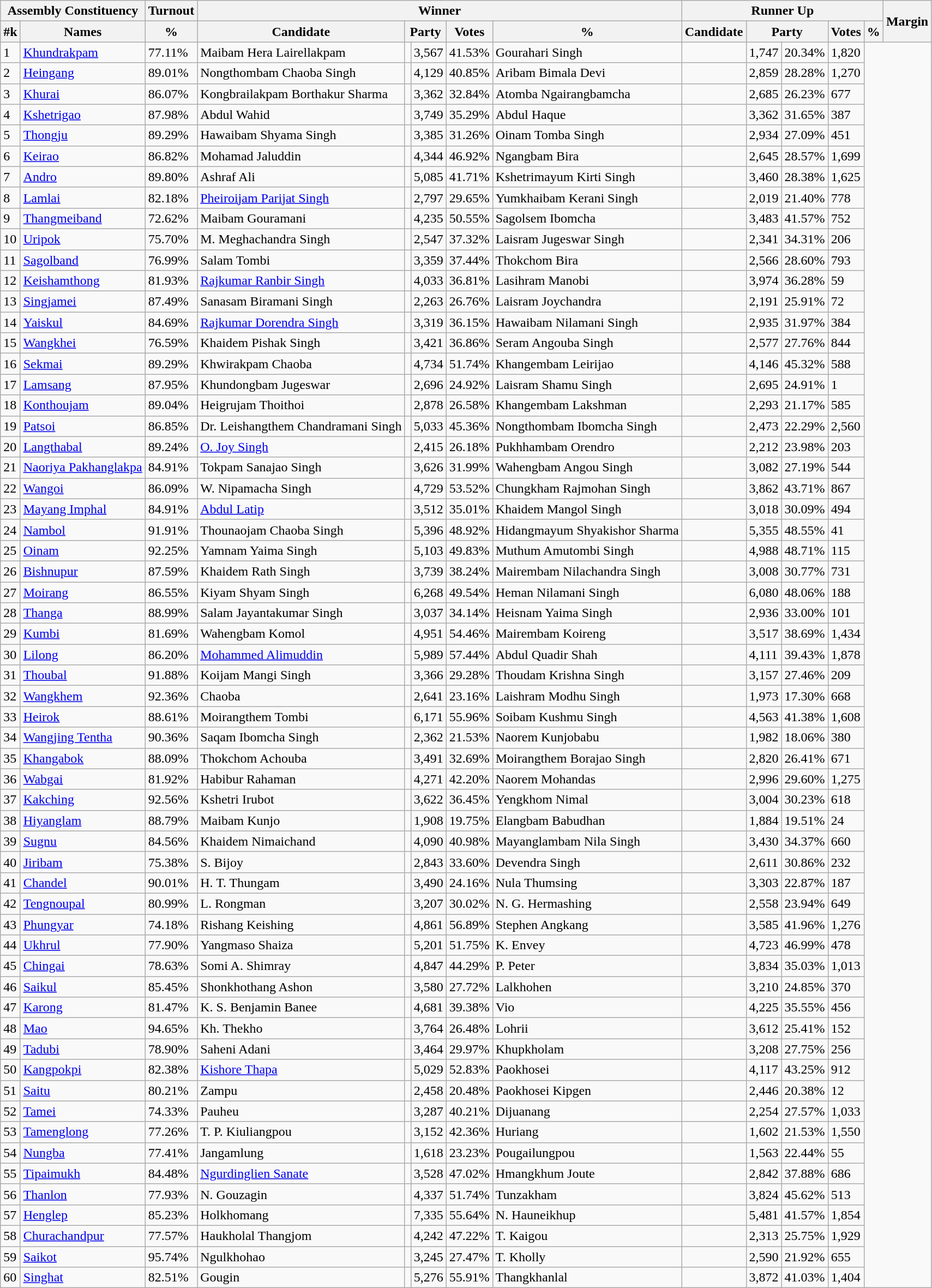<table class="wikitable sortable">
<tr>
<th colspan="2">Assembly Constituency</th>
<th>Turnout</th>
<th colspan="5">Winner</th>
<th colspan="5">Runner Up</th>
<th rowspan="2" data-sort-type=number>Margin</th>
</tr>
<tr>
<th>#k</th>
<th>Names</th>
<th>%</th>
<th>Candidate</th>
<th colspan="2">Party</th>
<th data-sort-type=number>Votes</th>
<th>%</th>
<th>Candidate</th>
<th colspan="2">Party</th>
<th data-sort-type=number>Votes</th>
<th>%</th>
</tr>
<tr>
<td>1</td>
<td><a href='#'>Khundrakpam</a></td>
<td>77.11%</td>
<td>Maibam Hera Lairellakpam</td>
<td></td>
<td>3,567</td>
<td>41.53%</td>
<td>Gourahari Singh</td>
<td></td>
<td>1,747</td>
<td>20.34%</td>
<td>1,820</td>
</tr>
<tr>
<td>2</td>
<td><a href='#'>Heingang</a></td>
<td>89.01%</td>
<td>Nongthombam Chaoba Singh</td>
<td></td>
<td>4,129</td>
<td>40.85%</td>
<td>Aribam Bimala Devi</td>
<td></td>
<td>2,859</td>
<td>28.28%</td>
<td>1,270</td>
</tr>
<tr>
<td>3</td>
<td><a href='#'>Khurai</a></td>
<td>86.07%</td>
<td>Kongbrailakpam Borthakur Sharma</td>
<td></td>
<td>3,362</td>
<td>32.84%</td>
<td>Atomba Ngairangbamcha</td>
<td></td>
<td>2,685</td>
<td>26.23%</td>
<td>677</td>
</tr>
<tr>
<td>4</td>
<td><a href='#'>Kshetrigao</a></td>
<td>87.98%</td>
<td>Abdul Wahid</td>
<td></td>
<td>3,749</td>
<td>35.29%</td>
<td>Abdul Haque</td>
<td></td>
<td>3,362</td>
<td>31.65%</td>
<td>387</td>
</tr>
<tr>
<td>5</td>
<td><a href='#'>Thongju</a></td>
<td>89.29%</td>
<td>Hawaibam Shyama Singh</td>
<td></td>
<td>3,385</td>
<td>31.26%</td>
<td>Oinam Tomba Singh</td>
<td></td>
<td>2,934</td>
<td>27.09%</td>
<td>451</td>
</tr>
<tr>
<td>6</td>
<td><a href='#'>Keirao</a></td>
<td>86.82%</td>
<td>Mohamad Jaluddin</td>
<td></td>
<td>4,344</td>
<td>46.92%</td>
<td>Ngangbam Bira</td>
<td></td>
<td>2,645</td>
<td>28.57%</td>
<td>1,699</td>
</tr>
<tr>
<td>7</td>
<td><a href='#'>Andro</a></td>
<td>89.80%</td>
<td>Ashraf Ali</td>
<td></td>
<td>5,085</td>
<td>41.71%</td>
<td>Kshetrimayum Kirti Singh</td>
<td></td>
<td>3,460</td>
<td>28.38%</td>
<td>1,625</td>
</tr>
<tr>
<td>8</td>
<td><a href='#'>Lamlai</a></td>
<td>82.18%</td>
<td><a href='#'>Pheiroijam Parijat Singh</a></td>
<td></td>
<td>2,797</td>
<td>29.65%</td>
<td>Yumkhaibam Kerani Singh</td>
<td></td>
<td>2,019</td>
<td>21.40%</td>
<td>778</td>
</tr>
<tr>
<td>9</td>
<td><a href='#'>Thangmeiband</a></td>
<td>72.62%</td>
<td>Maibam Gouramani</td>
<td></td>
<td>4,235</td>
<td>50.55%</td>
<td>Sagolsem Ibomcha</td>
<td></td>
<td>3,483</td>
<td>41.57%</td>
<td>752</td>
</tr>
<tr>
<td>10</td>
<td><a href='#'>Uripok</a></td>
<td>75.70%</td>
<td>M. Meghachandra Singh</td>
<td></td>
<td>2,547</td>
<td>37.32%</td>
<td>Laisram Jugeswar Singh</td>
<td></td>
<td>2,341</td>
<td>34.31%</td>
<td>206</td>
</tr>
<tr>
<td>11</td>
<td><a href='#'>Sagolband</a></td>
<td>76.99%</td>
<td>Salam Tombi</td>
<td></td>
<td>3,359</td>
<td>37.44%</td>
<td>Thokchom Bira</td>
<td></td>
<td>2,566</td>
<td>28.60%</td>
<td>793</td>
</tr>
<tr>
<td>12</td>
<td><a href='#'>Keishamthong</a></td>
<td>81.93%</td>
<td><a href='#'>Rajkumar Ranbir Singh</a></td>
<td></td>
<td>4,033</td>
<td>36.81%</td>
<td>Lasihram Manobi</td>
<td></td>
<td>3,974</td>
<td>36.28%</td>
<td>59</td>
</tr>
<tr>
<td>13</td>
<td><a href='#'>Singjamei</a></td>
<td>87.49%</td>
<td>Sanasam Biramani Singh</td>
<td></td>
<td>2,263</td>
<td>26.76%</td>
<td>Laisram Joychandra</td>
<td></td>
<td>2,191</td>
<td>25.91%</td>
<td>72</td>
</tr>
<tr>
<td>14</td>
<td><a href='#'>Yaiskul</a></td>
<td>84.69%</td>
<td><a href='#'>Rajkumar Dorendra Singh</a></td>
<td></td>
<td>3,319</td>
<td>36.15%</td>
<td>Hawaibam Nilamani Singh</td>
<td></td>
<td>2,935</td>
<td>31.97%</td>
<td>384</td>
</tr>
<tr>
<td>15</td>
<td><a href='#'>Wangkhei</a></td>
<td>76.59%</td>
<td>Khaidem Pishak Singh</td>
<td></td>
<td>3,421</td>
<td>36.86%</td>
<td>Seram Angouba Singh</td>
<td></td>
<td>2,577</td>
<td>27.76%</td>
<td>844</td>
</tr>
<tr>
<td>16</td>
<td><a href='#'>Sekmai</a></td>
<td>89.29%</td>
<td>Khwirakpam Chaoba</td>
<td></td>
<td>4,734</td>
<td>51.74%</td>
<td>Khangembam Leirijao</td>
<td></td>
<td>4,146</td>
<td>45.32%</td>
<td>588</td>
</tr>
<tr>
<td>17</td>
<td><a href='#'>Lamsang</a></td>
<td>87.95%</td>
<td>Khundongbam Jugeswar</td>
<td></td>
<td>2,696</td>
<td>24.92%</td>
<td>Laisram Shamu Singh</td>
<td></td>
<td>2,695</td>
<td>24.91%</td>
<td>1</td>
</tr>
<tr>
<td>18</td>
<td><a href='#'>Konthoujam</a></td>
<td>89.04%</td>
<td>Heigrujam Thoithoi</td>
<td></td>
<td>2,878</td>
<td>26.58%</td>
<td>Khangembam Lakshman</td>
<td></td>
<td>2,293</td>
<td>21.17%</td>
<td>585</td>
</tr>
<tr>
<td>19</td>
<td><a href='#'>Patsoi</a></td>
<td>86.85%</td>
<td>Dr. Leishangthem Chandramani Singh</td>
<td></td>
<td>5,033</td>
<td>45.36%</td>
<td>Nongthombam Ibomcha Singh</td>
<td></td>
<td>2,473</td>
<td>22.29%</td>
<td>2,560</td>
</tr>
<tr>
<td>20</td>
<td><a href='#'>Langthabal</a></td>
<td>89.24%</td>
<td><a href='#'>O. Joy Singh</a></td>
<td></td>
<td>2,415</td>
<td>26.18%</td>
<td>Pukhhambam Orendro</td>
<td></td>
<td>2,212</td>
<td>23.98%</td>
<td>203</td>
</tr>
<tr>
<td>21</td>
<td><a href='#'>Naoriya Pakhanglakpa</a></td>
<td>84.91%</td>
<td>Tokpam Sanajao Singh</td>
<td></td>
<td>3,626</td>
<td>31.99%</td>
<td>Wahengbam Angou Singh</td>
<td></td>
<td>3,082</td>
<td>27.19%</td>
<td>544</td>
</tr>
<tr>
<td>22</td>
<td><a href='#'>Wangoi</a></td>
<td>86.09%</td>
<td>W. Nipamacha Singh</td>
<td></td>
<td>4,729</td>
<td>53.52%</td>
<td>Chungkham Rajmohan Singh</td>
<td></td>
<td>3,862</td>
<td>43.71%</td>
<td>867</td>
</tr>
<tr>
<td>23</td>
<td><a href='#'>Mayang Imphal</a></td>
<td>84.91%</td>
<td><a href='#'>Abdul Latip</a></td>
<td></td>
<td>3,512</td>
<td>35.01%</td>
<td>Khaidem Mangol Singh</td>
<td></td>
<td>3,018</td>
<td>30.09%</td>
<td>494</td>
</tr>
<tr>
<td>24</td>
<td><a href='#'>Nambol</a></td>
<td>91.91%</td>
<td>Thounaojam Chaoba Singh</td>
<td></td>
<td>5,396</td>
<td>48.92%</td>
<td>Hidangmayum Shyakishor Sharma</td>
<td></td>
<td>5,355</td>
<td>48.55%</td>
<td>41</td>
</tr>
<tr>
<td>25</td>
<td><a href='#'>Oinam</a></td>
<td>92.25%</td>
<td>Yamnam Yaima Singh</td>
<td></td>
<td>5,103</td>
<td>49.83%</td>
<td>Muthum Amutombi Singh</td>
<td></td>
<td>4,988</td>
<td>48.71%</td>
<td>115</td>
</tr>
<tr>
<td>26</td>
<td><a href='#'>Bishnupur</a></td>
<td>87.59%</td>
<td>Khaidem Rath Singh</td>
<td></td>
<td>3,739</td>
<td>38.24%</td>
<td>Mairembam Nilachandra Singh</td>
<td></td>
<td>3,008</td>
<td>30.77%</td>
<td>731</td>
</tr>
<tr>
<td>27</td>
<td><a href='#'>Moirang</a></td>
<td>86.55%</td>
<td>Kiyam Shyam Singh</td>
<td></td>
<td>6,268</td>
<td>49.54%</td>
<td>Heman Nilamani Singh</td>
<td></td>
<td>6,080</td>
<td>48.06%</td>
<td>188</td>
</tr>
<tr>
<td>28</td>
<td><a href='#'>Thanga</a></td>
<td>88.99%</td>
<td>Salam Jayantakumar Singh</td>
<td></td>
<td>3,037</td>
<td>34.14%</td>
<td>Heisnam Yaima Singh</td>
<td></td>
<td>2,936</td>
<td>33.00%</td>
<td>101</td>
</tr>
<tr>
<td>29</td>
<td><a href='#'>Kumbi</a></td>
<td>81.69%</td>
<td>Wahengbam Komol</td>
<td></td>
<td>4,951</td>
<td>54.46%</td>
<td>Mairembam Koireng</td>
<td></td>
<td>3,517</td>
<td>38.69%</td>
<td>1,434</td>
</tr>
<tr>
<td>30</td>
<td><a href='#'>Lilong</a></td>
<td>86.20%</td>
<td><a href='#'>Mohammed Alimuddin</a></td>
<td></td>
<td>5,989</td>
<td>57.44%</td>
<td>Abdul Quadir Shah</td>
<td></td>
<td>4,111</td>
<td>39.43%</td>
<td>1,878</td>
</tr>
<tr>
<td>31</td>
<td><a href='#'>Thoubal</a></td>
<td>91.88%</td>
<td>Koijam Mangi Singh</td>
<td></td>
<td>3,366</td>
<td>29.28%</td>
<td>Thoudam Krishna Singh</td>
<td></td>
<td>3,157</td>
<td>27.46%</td>
<td>209</td>
</tr>
<tr>
<td>32</td>
<td><a href='#'>Wangkhem</a></td>
<td>92.36%</td>
<td>Chaoba</td>
<td></td>
<td>2,641</td>
<td>23.16%</td>
<td>Laishram Modhu Singh</td>
<td></td>
<td>1,973</td>
<td>17.30%</td>
<td>668</td>
</tr>
<tr>
<td>33</td>
<td><a href='#'>Heirok</a></td>
<td>88.61%</td>
<td>Moirangthem Tombi</td>
<td></td>
<td>6,171</td>
<td>55.96%</td>
<td>Soibam Kushmu Singh</td>
<td></td>
<td>4,563</td>
<td>41.38%</td>
<td>1,608</td>
</tr>
<tr>
<td>34</td>
<td><a href='#'>Wangjing Tentha</a></td>
<td>90.36%</td>
<td>Saqam Ibomcha Singh</td>
<td></td>
<td>2,362</td>
<td>21.53%</td>
<td>Naorem Kunjobabu</td>
<td></td>
<td>1,982</td>
<td>18.06%</td>
<td>380</td>
</tr>
<tr>
<td>35</td>
<td><a href='#'>Khangabok</a></td>
<td>88.09%</td>
<td>Thokchom Achouba</td>
<td></td>
<td>3,491</td>
<td>32.69%</td>
<td>Moirangthem Borajao Singh</td>
<td></td>
<td>2,820</td>
<td>26.41%</td>
<td>671</td>
</tr>
<tr>
<td>36</td>
<td><a href='#'>Wabgai</a></td>
<td>81.92%</td>
<td>Habibur Rahaman</td>
<td></td>
<td>4,271</td>
<td>42.20%</td>
<td>Naorem Mohandas</td>
<td></td>
<td>2,996</td>
<td>29.60%</td>
<td>1,275</td>
</tr>
<tr>
<td>37</td>
<td><a href='#'>Kakching</a></td>
<td>92.56%</td>
<td>Kshetri Irubot</td>
<td></td>
<td>3,622</td>
<td>36.45%</td>
<td>Yengkhom Nimal</td>
<td></td>
<td>3,004</td>
<td>30.23%</td>
<td>618</td>
</tr>
<tr>
<td>38</td>
<td><a href='#'>Hiyanglam</a></td>
<td>88.79%</td>
<td>Maibam Kunjo</td>
<td></td>
<td>1,908</td>
<td>19.75%</td>
<td>Elangbam Babudhan</td>
<td></td>
<td>1,884</td>
<td>19.51%</td>
<td>24</td>
</tr>
<tr>
<td>39</td>
<td><a href='#'>Sugnu</a></td>
<td>84.56%</td>
<td>Khaidem Nimaichand</td>
<td></td>
<td>4,090</td>
<td>40.98%</td>
<td>Mayanglambam Nila Singh</td>
<td></td>
<td>3,430</td>
<td>34.37%</td>
<td>660</td>
</tr>
<tr>
<td>40</td>
<td><a href='#'>Jiribam</a></td>
<td>75.38%</td>
<td>S. Bijoy</td>
<td></td>
<td>2,843</td>
<td>33.60%</td>
<td>Devendra Singh</td>
<td></td>
<td>2,611</td>
<td>30.86%</td>
<td>232</td>
</tr>
<tr>
<td>41</td>
<td><a href='#'>Chandel</a></td>
<td>90.01%</td>
<td>H. T. Thungam</td>
<td></td>
<td>3,490</td>
<td>24.16%</td>
<td>Nula Thumsing</td>
<td></td>
<td>3,303</td>
<td>22.87%</td>
<td>187</td>
</tr>
<tr>
<td>42</td>
<td><a href='#'>Tengnoupal</a></td>
<td>80.99%</td>
<td>L. Rongman</td>
<td></td>
<td>3,207</td>
<td>30.02%</td>
<td>N. G. Hermashing</td>
<td></td>
<td>2,558</td>
<td>23.94%</td>
<td>649</td>
</tr>
<tr>
<td>43</td>
<td><a href='#'>Phungyar</a></td>
<td>74.18%</td>
<td>Rishang Keishing</td>
<td></td>
<td>4,861</td>
<td>56.89%</td>
<td>Stephen Angkang</td>
<td></td>
<td>3,585</td>
<td>41.96%</td>
<td>1,276</td>
</tr>
<tr>
<td>44</td>
<td><a href='#'>Ukhrul</a></td>
<td>77.90%</td>
<td>Yangmaso Shaiza</td>
<td></td>
<td>5,201</td>
<td>51.75%</td>
<td>K. Envey</td>
<td></td>
<td>4,723</td>
<td>46.99%</td>
<td>478</td>
</tr>
<tr>
<td>45</td>
<td><a href='#'>Chingai</a></td>
<td>78.63%</td>
<td>Somi A. Shimray</td>
<td></td>
<td>4,847</td>
<td>44.29%</td>
<td>P. Peter</td>
<td></td>
<td>3,834</td>
<td>35.03%</td>
<td>1,013</td>
</tr>
<tr>
<td>46</td>
<td><a href='#'>Saikul</a></td>
<td>85.45%</td>
<td>Shonkhothang Ashon</td>
<td></td>
<td>3,580</td>
<td>27.72%</td>
<td>Lalkhohen</td>
<td></td>
<td>3,210</td>
<td>24.85%</td>
<td>370</td>
</tr>
<tr>
<td>47</td>
<td><a href='#'>Karong</a></td>
<td>81.47%</td>
<td>K. S. Benjamin Banee</td>
<td></td>
<td>4,681</td>
<td>39.38%</td>
<td>Vio</td>
<td></td>
<td>4,225</td>
<td>35.55%</td>
<td>456</td>
</tr>
<tr>
<td>48</td>
<td><a href='#'>Mao</a></td>
<td>94.65%</td>
<td>Kh. Thekho</td>
<td></td>
<td>3,764</td>
<td>26.48%</td>
<td>Lohrii</td>
<td></td>
<td>3,612</td>
<td>25.41%</td>
<td>152</td>
</tr>
<tr>
<td>49</td>
<td><a href='#'>Tadubi</a></td>
<td>78.90%</td>
<td>Saheni Adani</td>
<td></td>
<td>3,464</td>
<td>29.97%</td>
<td>Khupkholam</td>
<td></td>
<td>3,208</td>
<td>27.75%</td>
<td>256</td>
</tr>
<tr>
<td>50</td>
<td><a href='#'>Kangpokpi</a></td>
<td>82.38%</td>
<td><a href='#'>Kishore Thapa</a></td>
<td></td>
<td>5,029</td>
<td>52.83%</td>
<td>Paokhosei</td>
<td></td>
<td>4,117</td>
<td>43.25%</td>
<td>912</td>
</tr>
<tr>
<td>51</td>
<td><a href='#'>Saitu</a></td>
<td>80.21%</td>
<td>Zampu</td>
<td></td>
<td>2,458</td>
<td>20.48%</td>
<td>Paokhosei Kipgen</td>
<td></td>
<td>2,446</td>
<td>20.38%</td>
<td>12</td>
</tr>
<tr>
<td>52</td>
<td><a href='#'>Tamei</a></td>
<td>74.33%</td>
<td>Pauheu</td>
<td></td>
<td>3,287</td>
<td>40.21%</td>
<td>Dijuanang</td>
<td></td>
<td>2,254</td>
<td>27.57%</td>
<td>1,033</td>
</tr>
<tr>
<td>53</td>
<td><a href='#'>Tamenglong</a></td>
<td>77.26%</td>
<td>T. P. Kiuliangpou</td>
<td></td>
<td>3,152</td>
<td>42.36%</td>
<td>Huriang</td>
<td></td>
<td>1,602</td>
<td>21.53%</td>
<td>1,550</td>
</tr>
<tr>
<td>54</td>
<td><a href='#'>Nungba</a></td>
<td>77.41%</td>
<td>Jangamlung</td>
<td></td>
<td>1,618</td>
<td>23.23%</td>
<td>Pougailungpou</td>
<td></td>
<td>1,563</td>
<td>22.44%</td>
<td>55</td>
</tr>
<tr>
<td>55</td>
<td><a href='#'>Tipaimukh</a></td>
<td>84.48%</td>
<td><a href='#'>Ngurdinglien Sanate</a></td>
<td></td>
<td>3,528</td>
<td>47.02%</td>
<td>Hmangkhum Joute</td>
<td></td>
<td>2,842</td>
<td>37.88%</td>
<td>686</td>
</tr>
<tr>
<td>56</td>
<td><a href='#'>Thanlon</a></td>
<td>77.93%</td>
<td>N. Gouzagin</td>
<td></td>
<td>4,337</td>
<td>51.74%</td>
<td>Tunzakham</td>
<td></td>
<td>3,824</td>
<td>45.62%</td>
<td>513</td>
</tr>
<tr>
<td>57</td>
<td><a href='#'>Henglep</a></td>
<td>85.23%</td>
<td>Holkhomang</td>
<td></td>
<td>7,335</td>
<td>55.64%</td>
<td>N. Hauneikhup</td>
<td></td>
<td>5,481</td>
<td>41.57%</td>
<td>1,854</td>
</tr>
<tr>
<td>58</td>
<td><a href='#'>Churachandpur</a></td>
<td>77.57%</td>
<td>Haukholal Thangjom</td>
<td></td>
<td>4,242</td>
<td>47.22%</td>
<td>T. Kaigou</td>
<td></td>
<td>2,313</td>
<td>25.75%</td>
<td>1,929</td>
</tr>
<tr>
<td>59</td>
<td><a href='#'>Saikot</a></td>
<td>95.74%</td>
<td>Ngulkhohao</td>
<td></td>
<td>3,245</td>
<td>27.47%</td>
<td>T. Kholly</td>
<td></td>
<td>2,590</td>
<td>21.92%</td>
<td>655</td>
</tr>
<tr>
<td>60</td>
<td><a href='#'>Singhat</a></td>
<td>82.51%</td>
<td>Gougin</td>
<td></td>
<td>5,276</td>
<td>55.91%</td>
<td>Thangkhanlal</td>
<td></td>
<td>3,872</td>
<td>41.03%</td>
<td>1,404</td>
</tr>
</table>
